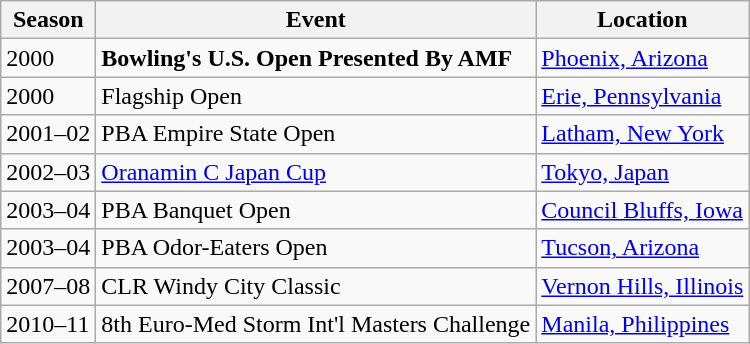<table class="wikitable" border="1">
<tr>
<th>Season</th>
<th>Event</th>
<th>Location</th>
</tr>
<tr>
<td>2000</td>
<td><strong>Bowling's U.S. Open Presented By AMF</strong></td>
<td><a href='#'>Phoenix, Arizona</a></td>
</tr>
<tr>
<td>2000</td>
<td>Flagship Open</td>
<td><a href='#'>Erie, Pennsylvania</a></td>
</tr>
<tr>
<td>2001–02</td>
<td>PBA Empire State Open</td>
<td><a href='#'>Latham, New York</a></td>
</tr>
<tr>
<td>2002–03</td>
<td><a href='#'>Oranamin C Japan Cup</a></td>
<td><a href='#'>Tokyo, Japan</a></td>
</tr>
<tr>
<td>2003–04</td>
<td>PBA Banquet Open</td>
<td><a href='#'>Council Bluffs, Iowa</a></td>
</tr>
<tr>
<td>2003–04</td>
<td>PBA Odor-Eaters Open</td>
<td><a href='#'>Tucson, Arizona</a></td>
</tr>
<tr>
<td>2007–08</td>
<td>CLR Windy City Classic</td>
<td><a href='#'>Vernon Hills, Illinois</a></td>
</tr>
<tr>
<td>2010–11</td>
<td>8th Euro-Med Storm Int'l Masters Challenge</td>
<td><a href='#'>Manila, Philippines</a></td>
</tr>
</table>
